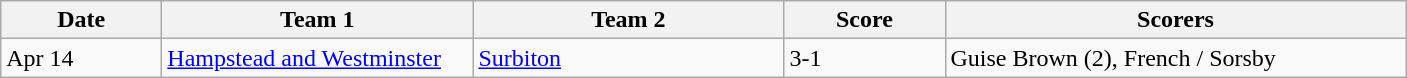<table class="wikitable" style="font-size: 100%">
<tr>
<th width=100>Date</th>
<th width=200>Team 1</th>
<th width=200>Team 2</th>
<th width=100>Score</th>
<th width=300>Scorers</th>
</tr>
<tr>
<td>Apr 14</td>
<td><a href='#'>Hampstead and Westminster</a></td>
<td><a href='#'>Surbiton</a></td>
<td>3-1</td>
<td>Guise Brown (2), French / Sorsby</td>
</tr>
</table>
